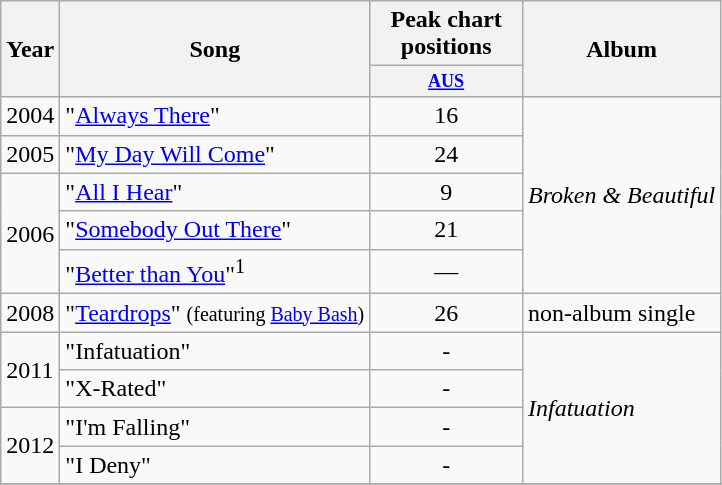<table class="wikitable" border="1">
<tr>
<th rowspan="2">Year</th>
<th rowspan="2">Song</th>
<th colspan="1">Peak chart positions</th>
<th rowspan="2">Album</th>
</tr>
<tr>
<th style="width:8em;font-size:75%"><a href='#'>AUS</a><br></th>
</tr>
<tr>
<td rowspan="1">2004</td>
<td>"<a href='#'>Always There</a>"</td>
<td align="center">16</td>
<td rowspan="5"><em>Broken & Beautiful</em></td>
</tr>
<tr>
<td rowspan="1">2005</td>
<td>"<a href='#'>My Day Will Come</a>"</td>
<td align="center">24</td>
</tr>
<tr>
<td rowspan="3">2006</td>
<td>"<a href='#'>All I Hear</a>"</td>
<td align="center">9</td>
</tr>
<tr>
<td>"<a href='#'>Somebody Out There</a>"</td>
<td align="center">21</td>
</tr>
<tr>
<td>"<a href='#'>Better than You</a>"<sup>1</sup></td>
<td align="center">—</td>
</tr>
<tr>
<td rowspan="1">2008</td>
<td>"<a href='#'>Teardrops</a>" <small>(featuring <a href='#'>Baby Bash</a>)</small></td>
<td align="center">26</td>
<td rowspan=1>non-album single</td>
</tr>
<tr>
<td rowspan="2">2011</td>
<td>"Infatuation"</td>
<td align="center">-</td>
<td rowspan=4><em>Infatuation</em></td>
</tr>
<tr>
<td>"X-Rated"</td>
<td align="center">-</td>
</tr>
<tr>
<td rowspan="2">2012</td>
<td>"I'm Falling"</td>
<td align="center">-</td>
</tr>
<tr>
<td>"I Deny"</td>
<td align="center">-</td>
</tr>
<tr>
</tr>
</table>
